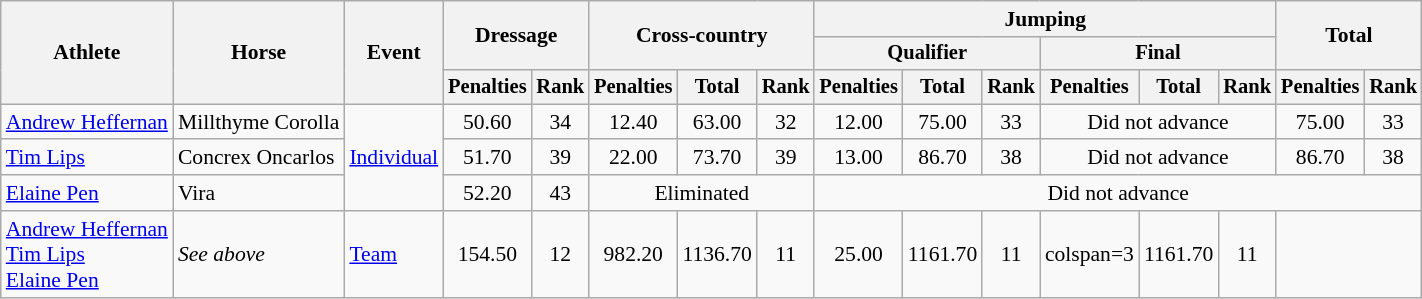<table class=wikitable style="font-size:90%">
<tr>
<th rowspan="3">Athlete</th>
<th rowspan="3">Horse</th>
<th rowspan="3">Event</th>
<th colspan="2" rowspan="2">Dressage</th>
<th colspan="3" rowspan="2">Cross-country</th>
<th colspan="6">Jumping</th>
<th colspan="2" rowspan="2">Total</th>
</tr>
<tr style="font-size:95%">
<th colspan="3">Qualifier</th>
<th colspan="3">Final</th>
</tr>
<tr style="font-size:95%">
<th>Penalties</th>
<th>Rank</th>
<th>Penalties</th>
<th>Total</th>
<th>Rank</th>
<th>Penalties</th>
<th>Total</th>
<th>Rank</th>
<th>Penalties</th>
<th>Total</th>
<th>Rank</th>
<th>Penalties</th>
<th>Rank</th>
</tr>
<tr align=center>
<td align=left><a href='#'>Andrew Heffernan</a></td>
<td align=left>Millthyme Corolla</td>
<td align=left rowspan=3><a href='#'>Individual</a></td>
<td>50.60</td>
<td>34</td>
<td>12.40</td>
<td>63.00</td>
<td>32</td>
<td>12.00</td>
<td>75.00</td>
<td>33</td>
<td colspan=3>Did not advance</td>
<td>75.00</td>
<td>33</td>
</tr>
<tr align=center>
<td align=left><a href='#'>Tim Lips</a></td>
<td align=left>Concrex Oncarlos</td>
<td>51.70</td>
<td>39</td>
<td>22.00</td>
<td>73.70</td>
<td>39</td>
<td>13.00</td>
<td>86.70</td>
<td>38</td>
<td colspan=3>Did not advance</td>
<td>86.70</td>
<td>38</td>
</tr>
<tr align=center>
<td align=left><a href='#'>Elaine Pen</a></td>
<td align=left>Vira</td>
<td>52.20</td>
<td>43</td>
<td colspan=3>Eliminated</td>
<td colspan=8>Did not advance</td>
</tr>
<tr align=center>
<td align=left><a href='#'>Andrew Heffernan</a><br><a href='#'>Tim Lips</a><br><a href='#'>Elaine Pen</a></td>
<td align=left><em>See above</em></td>
<td align=left><a href='#'>Team</a></td>
<td>154.50</td>
<td>12</td>
<td>982.20</td>
<td>1136.70</td>
<td>11</td>
<td>25.00</td>
<td>1161.70</td>
<td>11</td>
<td>colspan=3 </td>
<td>1161.70</td>
<td>11</td>
</tr>
</table>
